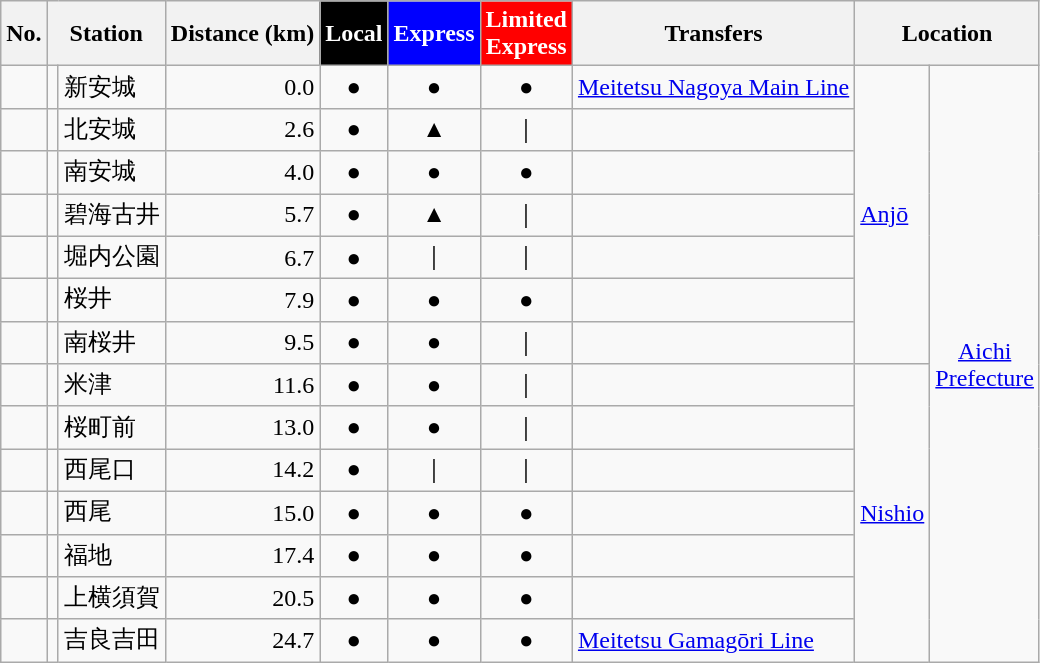<table class="wikitable" style="text-align: center;" rules="all">
<tr>
<th>No.</th>
<th colspan=2>Station</th>
<th>Distance (km)</th>
<th style="width: 1.5em; background-color: #000; color: #fff">Local</th>
<th style="width: 1.5em; background-color: #00f; color: #fff">Express</th>
<th style="width: 1.5em; background-color: #f00; color: #fff">Limited Express</th>
<th>Transfers</th>
<th colspan=2>Location</th>
</tr>
<tr>
<td></td>
<td style="text-align: left;"></td>
<td style="text-align: left;">新安城</td>
<td style="text-align: right;">0.0</td>
<td>●</td>
<td>●</td>
<td>●</td>
<td style="text-align: left;"><a href='#'>Meitetsu Nagoya Main Line</a></td>
<td style="text-align: left;" rowspan="7"><a href='#'>Anjō</a></td>
<td style="width: 1.5em;" rowspan="14"><a href='#'>Aichi Prefecture</a></td>
</tr>
<tr>
<td></td>
<td style="text-align: left;"></td>
<td style="text-align: left;">北安城</td>
<td style="text-align: right;">2.6</td>
<td>●</td>
<td>▲</td>
<td>｜</td>
<td> </td>
</tr>
<tr>
<td></td>
<td style="text-align: left;"></td>
<td style="text-align: left;">南安城</td>
<td style="text-align: right;">4.0</td>
<td>●</td>
<td>●</td>
<td>●</td>
<td> </td>
</tr>
<tr>
<td></td>
<td style="text-align: left;"></td>
<td style="text-align: left;">碧海古井</td>
<td style="text-align: right;">5.7</td>
<td>●</td>
<td>▲</td>
<td>｜</td>
<td> </td>
</tr>
<tr>
<td></td>
<td style="text-align: left;"></td>
<td style="text-align: left;">堀内公園</td>
<td style="text-align: right;">6.7</td>
<td>●</td>
<td>｜</td>
<td>｜</td>
<td> </td>
</tr>
<tr>
<td></td>
<td style="text-align: left;"></td>
<td style="text-align: left;">桜井</td>
<td style="text-align: right;">7.9</td>
<td>●</td>
<td>●</td>
<td>●</td>
<td> </td>
</tr>
<tr>
<td></td>
<td style="text-align: left;"></td>
<td style="text-align: left;">南桜井</td>
<td style="text-align: right;">9.5</td>
<td>●</td>
<td>●</td>
<td>｜</td>
<td> </td>
</tr>
<tr>
<td></td>
<td style="text-align: left;"></td>
<td style="text-align: left;">米津</td>
<td style="text-align: right;">11.6</td>
<td>●</td>
<td>●</td>
<td>｜</td>
<td> </td>
<td style="text-align: left;" rowspan="7"><a href='#'>Nishio</a></td>
</tr>
<tr>
<td></td>
<td style="text-align: left;"></td>
<td style="text-align: left;">桜町前</td>
<td style="text-align: right;">13.0</td>
<td>●</td>
<td>●</td>
<td>｜</td>
<td> </td>
</tr>
<tr>
<td></td>
<td style="text-align: left;"></td>
<td style="text-align: left;">西尾口</td>
<td style="text-align: right;">14.2</td>
<td>●</td>
<td>｜</td>
<td>｜</td>
<td> </td>
</tr>
<tr>
<td></td>
<td style="text-align: left;"></td>
<td style="text-align: left;">西尾</td>
<td style="text-align: right;">15.0</td>
<td>●</td>
<td>●</td>
<td>●</td>
<td> </td>
</tr>
<tr>
<td></td>
<td style="text-align: left;"></td>
<td style="text-align: left;">福地</td>
<td style="text-align: right;">17.4</td>
<td>●</td>
<td>●</td>
<td>●</td>
<td> </td>
</tr>
<tr>
<td></td>
<td style="text-align: left;"></td>
<td style="text-align: left;">上横須賀</td>
<td style="text-align: right;">20.5</td>
<td>●</td>
<td>●</td>
<td>●</td>
<td> </td>
</tr>
<tr>
<td></td>
<td style="text-align: left;"></td>
<td style="text-align: left;">吉良吉田</td>
<td style="text-align: right;">24.7</td>
<td>●</td>
<td>●</td>
<td>●</td>
<td style="text-align: left;"><a href='#'>Meitetsu Gamagōri Line</a></td>
</tr>
</table>
